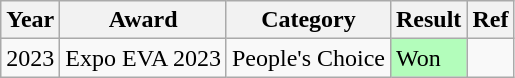<table class="wikitable sortable">
<tr>
<th>Year</th>
<th>Award</th>
<th>Category</th>
<th>Result</th>
<th>Ref</th>
</tr>
<tr>
<td style="text-align:center;">2023</td>
<td>Expo EVA 2023</td>
<td>People's Choice</td>
<td style="background: #b3fdbb; ">Won</td>
<td style="text-align:center;"></td>
</tr>
</table>
